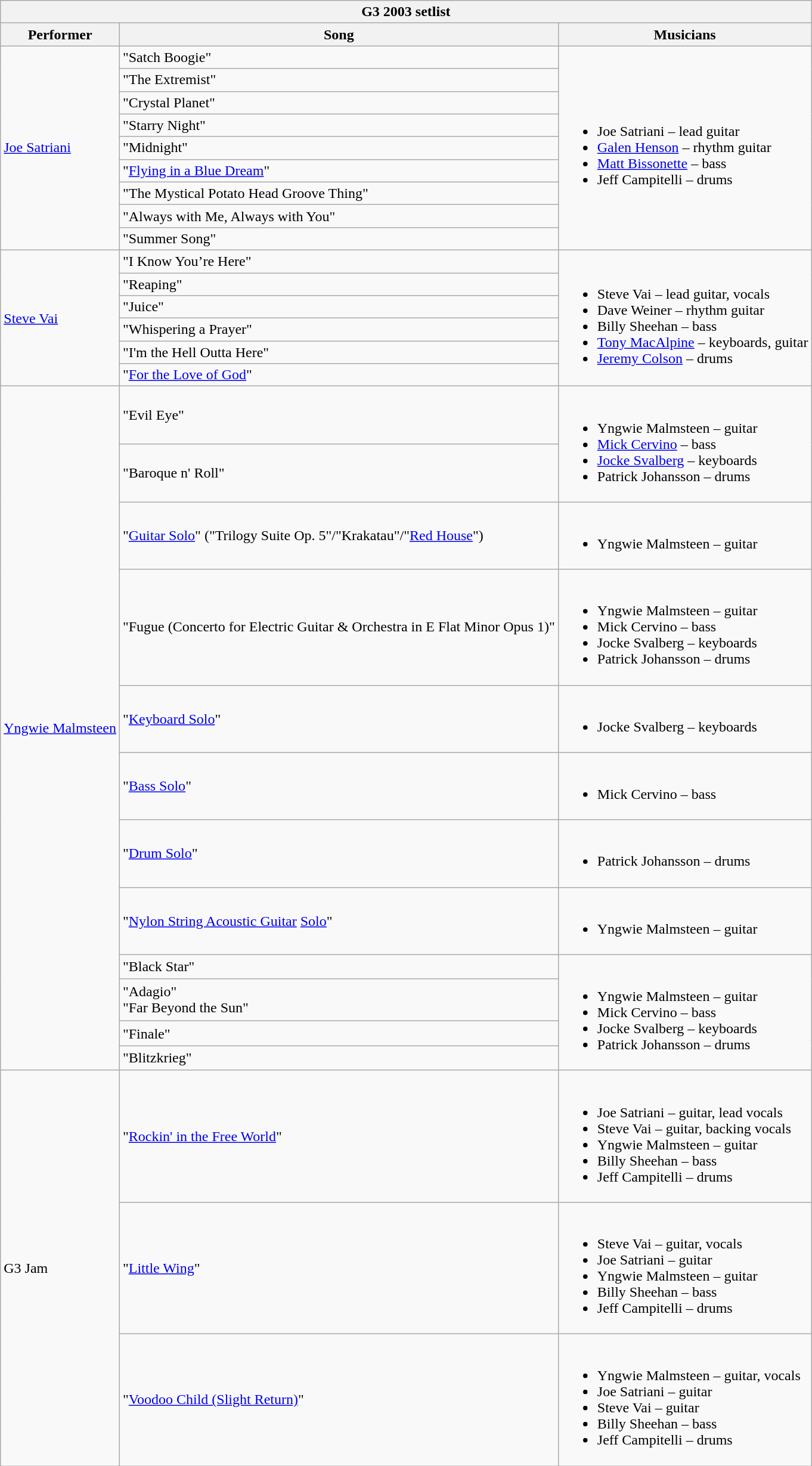<table class="wikitable collapsible collapsed">
<tr>
<th colspan="3">G3 2003 setlist</th>
</tr>
<tr>
<th>Performer</th>
<th>Song</th>
<th>Musicians</th>
</tr>
<tr>
<td rowspan=9><a href='#'>Joe Satriani</a></td>
<td>"Satch Boogie"</td>
<td rowspan=9><br><ul><li>Joe Satriani – lead guitar</li><li><a href='#'>Galen Henson</a> – rhythm guitar</li><li><a href='#'>Matt Bissonette</a> – bass</li><li>Jeff Campitelli – drums</li></ul></td>
</tr>
<tr>
<td>"The Extremist"</td>
</tr>
<tr>
<td>"Crystal Planet"</td>
</tr>
<tr>
<td>"Starry Night"</td>
</tr>
<tr>
<td>"Midnight"</td>
</tr>
<tr>
<td>"<a href='#'>Flying in a Blue Dream</a>"</td>
</tr>
<tr>
<td>"The Mystical Potato Head Groove Thing"</td>
</tr>
<tr>
<td>"Always with Me, Always with You"</td>
</tr>
<tr>
<td>"Summer Song"</td>
</tr>
<tr>
<td rowspan=6><a href='#'>Steve Vai</a></td>
<td>"I Know You’re Here"</td>
<td rowspan=6><br><ul><li>Steve Vai – lead guitar, vocals</li><li>Dave Weiner – rhythm guitar</li><li>Billy Sheehan – bass</li><li><a href='#'>Tony MacAlpine</a> – keyboards, guitar</li><li><a href='#'>Jeremy Colson</a> – drums</li></ul></td>
</tr>
<tr>
<td>"Reaping"</td>
</tr>
<tr>
<td>"Juice"</td>
</tr>
<tr>
<td>"Whispering a Prayer"</td>
</tr>
<tr>
<td>"I'm the Hell Outta Here"</td>
</tr>
<tr>
<td>"<a href='#'>For the Love of God</a>"</td>
</tr>
<tr>
<td rowspan=12><a href='#'>Yngwie Malmsteen</a></td>
<td>"Evil Eye"</td>
<td rowspan=2><br><ul><li>Yngwie Malmsteen – guitar</li><li><a href='#'>Mick Cervino</a> – bass</li><li><a href='#'>Jocke Svalberg</a> – keyboards</li><li>Patrick Johansson – drums</li></ul></td>
</tr>
<tr>
<td>"Baroque n' Roll"</td>
</tr>
<tr>
<td>"<a href='#'>Guitar Solo</a>" ("Trilogy Suite Op. 5"/"Krakatau"/"<a href='#'>Red House</a>")</td>
<td><br><ul><li>Yngwie Malmsteen – guitar</li></ul></td>
</tr>
<tr>
<td>"Fugue (Concerto for Electric Guitar & Orchestra in E Flat Minor Opus 1)"</td>
<td><br><ul><li>Yngwie Malmsteen – guitar</li><li>Mick Cervino – bass</li><li>Jocke Svalberg – keyboards</li><li>Patrick Johansson – drums</li></ul></td>
</tr>
<tr>
<td>"<a href='#'>Keyboard Solo</a>"</td>
<td><br><ul><li>Jocke Svalberg – keyboards</li></ul></td>
</tr>
<tr>
<td>"<a href='#'>Bass Solo</a>"</td>
<td><br><ul><li>Mick Cervino – bass</li></ul></td>
</tr>
<tr>
<td>"<a href='#'>Drum Solo</a>"</td>
<td><br><ul><li>Patrick Johansson – drums</li></ul></td>
</tr>
<tr>
<td>"<a href='#'>Nylon String Acoustic Guitar</a> <a href='#'>Solo</a>"</td>
<td><br><ul><li>Yngwie Malmsteen – guitar</li></ul></td>
</tr>
<tr>
<td>"Black Star"</td>
<td rowspan=4><br><ul><li>Yngwie Malmsteen – guitar</li><li>Mick Cervino – bass</li><li>Jocke Svalberg – keyboards</li><li>Patrick Johansson – drums</li></ul></td>
</tr>
<tr>
<td>"Adagio"<br>"Far Beyond the Sun"</td>
</tr>
<tr>
<td>"Finale"</td>
</tr>
<tr>
<td>"Blitzkrieg"</td>
</tr>
<tr>
<td rowspan=3>G3 Jam</td>
<td>"<a href='#'>Rockin' in the Free World</a>"</td>
<td><br><ul><li>Joe Satriani – guitar, lead vocals</li><li>Steve Vai – guitar, backing vocals</li><li>Yngwie Malmsteen – guitar</li><li>Billy Sheehan – bass</li><li>Jeff Campitelli – drums</li></ul></td>
</tr>
<tr>
<td>"<a href='#'>Little Wing</a>"</td>
<td><br><ul><li>Steve Vai – guitar, vocals</li><li>Joe Satriani – guitar</li><li>Yngwie Malmsteen – guitar</li><li>Billy Sheehan – bass</li><li>Jeff Campitelli – drums</li></ul></td>
</tr>
<tr>
<td>"<a href='#'>Voodoo Child (Slight Return)</a>"</td>
<td><br><ul><li>Yngwie Malmsteen – guitar, vocals</li><li>Joe Satriani – guitar</li><li>Steve Vai – guitar</li><li>Billy Sheehan – bass</li><li>Jeff Campitelli – drums</li></ul></td>
</tr>
</table>
